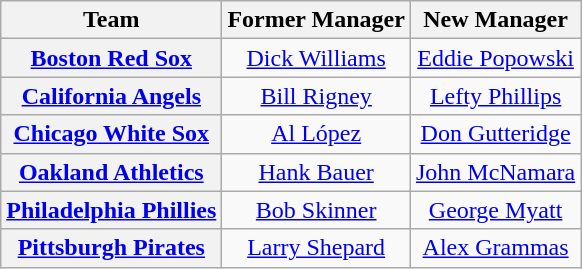<table class="wikitable plainrowheaders" style="text-align:center;">
<tr>
<th>Team</th>
<th>Former Manager</th>
<th>New Manager</th>
</tr>
<tr>
<th scope="row" style="text-align:center;"><a href='#'>Boston Red Sox</a></th>
<td><a href='#'>Dick Williams</a></td>
<td><a href='#'>Eddie Popowski</a></td>
</tr>
<tr>
<th scope="row" style="text-align:center;"><a href='#'>California Angels</a></th>
<td><a href='#'>Bill Rigney</a></td>
<td><a href='#'>Lefty Phillips</a></td>
</tr>
<tr>
<th scope="row" style="text-align:center;"><a href='#'>Chicago White Sox</a></th>
<td><a href='#'>Al López</a></td>
<td><a href='#'>Don Gutteridge</a></td>
</tr>
<tr>
<th scope="row" style="text-align:center;"><a href='#'>Oakland Athletics</a></th>
<td><a href='#'>Hank Bauer</a></td>
<td><a href='#'>John McNamara</a></td>
</tr>
<tr>
<th scope="row" style="text-align:center;"><a href='#'>Philadelphia Phillies</a></th>
<td><a href='#'>Bob Skinner</a></td>
<td><a href='#'>George Myatt</a></td>
</tr>
<tr>
<th scope="row" style="text-align:center;"><a href='#'>Pittsburgh Pirates</a></th>
<td><a href='#'>Larry Shepard</a></td>
<td><a href='#'>Alex Grammas</a></td>
</tr>
</table>
